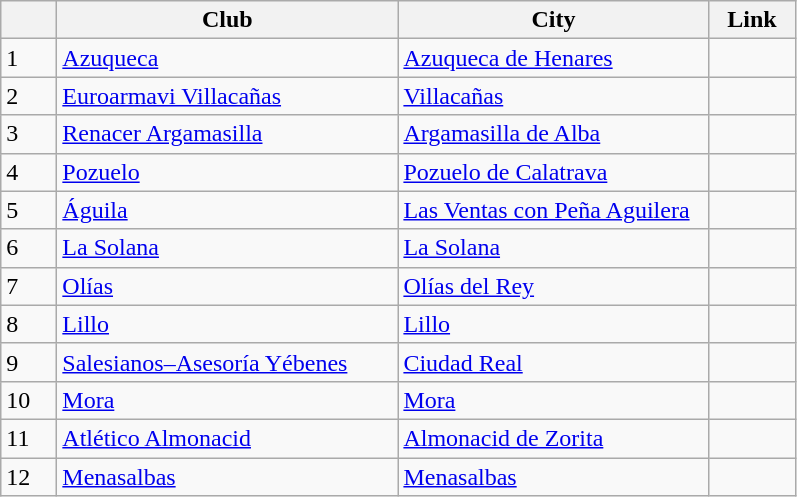<table class="wikitable sortable">
<tr>
<th width=30></th>
<th width=220>Club</th>
<th width=200>City</th>
<th width=50>Link</th>
</tr>
<tr>
<td>1</td>
<td><a href='#'>Azuqueca</a></td>
<td><a href='#'>Azuqueca de Henares</a></td>
<td></td>
</tr>
<tr>
<td>2</td>
<td><a href='#'>Euroarmavi Villacañas</a></td>
<td><a href='#'>Villacañas</a></td>
<td></td>
</tr>
<tr>
<td>3</td>
<td><a href='#'>Renacer Argamasilla</a></td>
<td><a href='#'>Argamasilla de Alba</a></td>
<td></td>
</tr>
<tr>
<td>4</td>
<td><a href='#'>Pozuelo</a></td>
<td><a href='#'>Pozuelo de Calatrava</a></td>
<td></td>
</tr>
<tr>
<td>5</td>
<td><a href='#'>Águila</a></td>
<td><a href='#'>Las Ventas con Peña Aguilera</a></td>
<td></td>
</tr>
<tr>
<td>6</td>
<td><a href='#'>La Solana</a></td>
<td><a href='#'>La Solana</a></td>
<td></td>
</tr>
<tr>
<td>7</td>
<td><a href='#'>Olías</a></td>
<td><a href='#'>Olías del Rey</a></td>
<td></td>
</tr>
<tr>
<td>8</td>
<td><a href='#'>Lillo</a></td>
<td><a href='#'>Lillo</a></td>
<td></td>
</tr>
<tr>
<td>9</td>
<td><a href='#'>Salesianos–Asesoría Yébenes</a></td>
<td><a href='#'>Ciudad Real</a></td>
<td></td>
</tr>
<tr>
<td>10</td>
<td><a href='#'>Mora</a></td>
<td><a href='#'>Mora</a></td>
<td></td>
</tr>
<tr>
<td>11</td>
<td><a href='#'>Atlético Almonacid</a></td>
<td><a href='#'>Almonacid de Zorita</a></td>
<td></td>
</tr>
<tr>
<td>12</td>
<td><a href='#'>Menasalbas</a></td>
<td><a href='#'>Menasalbas</a></td>
<td></td>
</tr>
</table>
